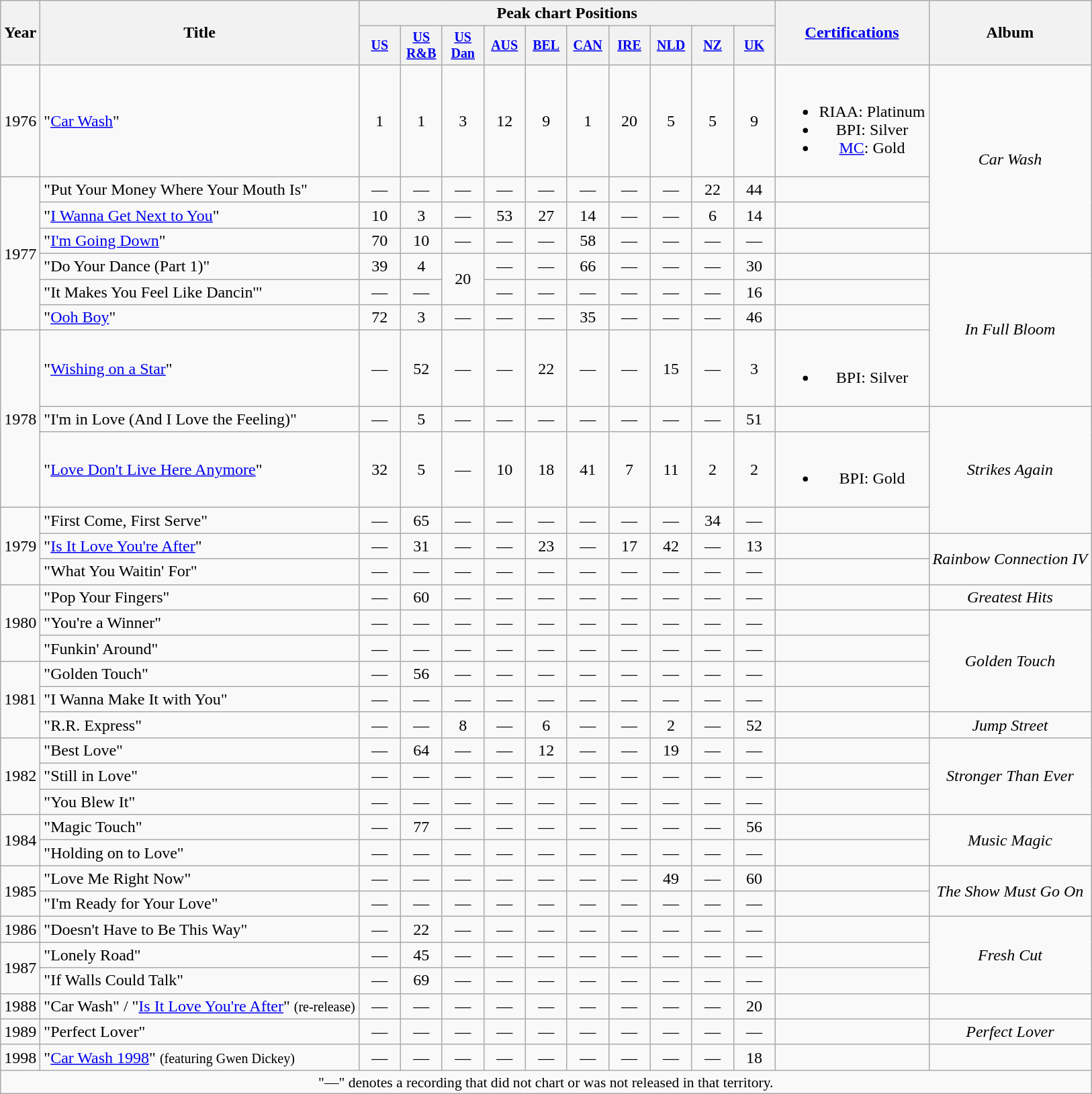<table class="wikitable" style="text-align:center;">
<tr>
<th rowspan="2">Year</th>
<th rowspan="2">Title</th>
<th colspan="10">Peak chart Positions</th>
<th rowspan="2"><a href='#'>Certifications</a></th>
<th rowspan="2">Album</th>
</tr>
<tr style="font-size:smaller;">
<th width="35"><a href='#'>US</a><br></th>
<th width="35"><a href='#'>US R&B</a><br></th>
<th width="35"><a href='#'>US Dan</a><br></th>
<th width="35"><a href='#'>AUS</a><br></th>
<th width="35"><a href='#'>BEL</a><br></th>
<th width="35"><a href='#'>CAN</a><br></th>
<th width="35"><a href='#'>IRE</a><br></th>
<th width="35"><a href='#'>NLD</a><br></th>
<th width="35"><a href='#'>NZ</a><br></th>
<th width="35"><a href='#'>UK</a><br></th>
</tr>
<tr>
<td rowspan="1">1976</td>
<td align=left>"<a href='#'>Car Wash</a>"</td>
<td>1</td>
<td>1</td>
<td>3</td>
<td>12</td>
<td>9</td>
<td>1</td>
<td>20</td>
<td>5</td>
<td>5</td>
<td>9</td>
<td><br><ul><li>RIAA: Platinum</li><li>BPI: Silver</li><li><a href='#'>MC</a>: Gold</li></ul></td>
<td rowspan="4"><em>Car Wash</em></td>
</tr>
<tr>
<td rowspan="6">1977</td>
<td align=left>"Put Your Money Where Your Mouth Is"</td>
<td>—</td>
<td>—</td>
<td>—</td>
<td>—</td>
<td>—</td>
<td>—</td>
<td>—</td>
<td>—</td>
<td>22</td>
<td>44</td>
<td></td>
</tr>
<tr>
<td align=left>"<a href='#'>I Wanna Get Next to You</a>"</td>
<td>10</td>
<td>3</td>
<td>—</td>
<td>53</td>
<td>27</td>
<td>14</td>
<td>—</td>
<td>—</td>
<td>6</td>
<td>14</td>
<td></td>
</tr>
<tr>
<td align=left>"<a href='#'>I'm Going Down</a>"</td>
<td>70</td>
<td>10</td>
<td>—</td>
<td>—</td>
<td>—</td>
<td>58</td>
<td>—</td>
<td>—</td>
<td>—</td>
<td>—</td>
<td></td>
</tr>
<tr>
<td align=left>"Do Your Dance (Part 1)"</td>
<td>39</td>
<td>4</td>
<td rowspan="2">20</td>
<td>—</td>
<td>—</td>
<td>66</td>
<td>—</td>
<td>—</td>
<td>—</td>
<td>30</td>
<td></td>
<td rowspan="4"><em>In Full Bloom</em></td>
</tr>
<tr>
<td align=left>"It Makes You Feel Like Dancin'"</td>
<td>—</td>
<td>—</td>
<td>—</td>
<td>—</td>
<td>—</td>
<td>—</td>
<td>—</td>
<td>—</td>
<td>16</td>
<td></td>
</tr>
<tr>
<td align=left>"<a href='#'>Ooh Boy</a>"</td>
<td>72</td>
<td>3</td>
<td>—</td>
<td>—</td>
<td>—</td>
<td>35</td>
<td>—</td>
<td>—</td>
<td>—</td>
<td>46</td>
<td></td>
</tr>
<tr>
<td rowspan="3">1978</td>
<td align=left>"<a href='#'>Wishing on a Star</a>"</td>
<td>—</td>
<td>52</td>
<td>—</td>
<td>—</td>
<td>22</td>
<td>—</td>
<td>—</td>
<td>15</td>
<td>—</td>
<td>3</td>
<td><br><ul><li>BPI: Silver</li></ul></td>
</tr>
<tr>
<td align=left>"I'm in Love (And I Love the Feeling)"</td>
<td>—</td>
<td>5</td>
<td>—</td>
<td>—</td>
<td>—</td>
<td>—</td>
<td>—</td>
<td>—</td>
<td>—</td>
<td>51</td>
<td></td>
<td rowspan="3"><em>Strikes Again</em></td>
</tr>
<tr>
<td align=left>"<a href='#'>Love Don't Live Here Anymore</a>"</td>
<td>32</td>
<td>5</td>
<td>—</td>
<td>10</td>
<td>18</td>
<td>41</td>
<td>7</td>
<td>11</td>
<td>2</td>
<td>2</td>
<td><br><ul><li>BPI: Gold</li></ul></td>
</tr>
<tr>
<td rowspan="3">1979</td>
<td align=left>"First Come, First Serve"</td>
<td>—</td>
<td>65</td>
<td>—</td>
<td>—</td>
<td>—</td>
<td>—</td>
<td>—</td>
<td>—</td>
<td>34</td>
<td>—</td>
<td></td>
</tr>
<tr>
<td align=left>"<a href='#'>Is It Love You're After</a>"</td>
<td>—</td>
<td>31</td>
<td>—</td>
<td>—</td>
<td>23</td>
<td>—</td>
<td>17</td>
<td>42</td>
<td>—</td>
<td>13</td>
<td></td>
<td rowspan="2"><em>Rainbow Connection IV</em></td>
</tr>
<tr>
<td align=left>"What You Waitin' For"</td>
<td>—</td>
<td>—</td>
<td>—</td>
<td>—</td>
<td>—</td>
<td>—</td>
<td>—</td>
<td>—</td>
<td>—</td>
<td>—</td>
<td></td>
</tr>
<tr>
<td rowspan="3">1980</td>
<td align=left>"Pop Your Fingers"</td>
<td>—</td>
<td>60</td>
<td>—</td>
<td>—</td>
<td>—</td>
<td>—</td>
<td>—</td>
<td>—</td>
<td>—</td>
<td>—</td>
<td></td>
<td><em>Greatest Hits</em></td>
</tr>
<tr>
<td align=left>"You're a Winner"</td>
<td>—</td>
<td>—</td>
<td>—</td>
<td>—</td>
<td>—</td>
<td>—</td>
<td>—</td>
<td>—</td>
<td>—</td>
<td>—</td>
<td></td>
<td rowspan="4"><em>Golden Touch</em></td>
</tr>
<tr>
<td align=left>"Funkin' Around"</td>
<td>—</td>
<td>—</td>
<td>—</td>
<td>—</td>
<td>—</td>
<td>—</td>
<td>—</td>
<td>—</td>
<td>—</td>
<td>—</td>
<td></td>
</tr>
<tr>
<td rowspan="3">1981</td>
<td align=left>"Golden Touch"</td>
<td>—</td>
<td>56</td>
<td>—</td>
<td>—</td>
<td>—</td>
<td>—</td>
<td>—</td>
<td>—</td>
<td>—</td>
<td>—</td>
<td></td>
</tr>
<tr>
<td align=left>"I Wanna Make It with You"</td>
<td>—</td>
<td>—</td>
<td>—</td>
<td>—</td>
<td>—</td>
<td>—</td>
<td>—</td>
<td>—</td>
<td>—</td>
<td>—</td>
<td></td>
</tr>
<tr>
<td align=left>"R.R. Express"</td>
<td>—</td>
<td>—</td>
<td>8</td>
<td>—</td>
<td>6</td>
<td>—</td>
<td>—</td>
<td>2</td>
<td>—</td>
<td>52</td>
<td></td>
<td><em>Jump Street</em></td>
</tr>
<tr>
<td rowspan="3">1982</td>
<td align=left>"Best Love"</td>
<td>—</td>
<td>64</td>
<td>—</td>
<td>—</td>
<td>12</td>
<td>—</td>
<td>—</td>
<td>19</td>
<td>—</td>
<td>—</td>
<td></td>
<td rowspan="3"><em>Stronger Than Ever</em></td>
</tr>
<tr>
<td align=left>"Still in Love"</td>
<td>—</td>
<td>—</td>
<td>—</td>
<td>—</td>
<td>—</td>
<td>—</td>
<td>—</td>
<td>—</td>
<td>—</td>
<td>—</td>
<td></td>
</tr>
<tr>
<td align=left>"You Blew It"</td>
<td>—</td>
<td>—</td>
<td>—</td>
<td>—</td>
<td>—</td>
<td>—</td>
<td>—</td>
<td>—</td>
<td>—</td>
<td>—</td>
<td></td>
</tr>
<tr>
<td rowspan="2">1984</td>
<td align=left>"Magic Touch"</td>
<td>—</td>
<td>77</td>
<td>—</td>
<td>—</td>
<td>—</td>
<td>—</td>
<td>—</td>
<td>—</td>
<td>—</td>
<td>56</td>
<td></td>
<td rowspan="2"><em>Music Magic</em></td>
</tr>
<tr>
<td align=left>"Holding on to Love"</td>
<td>—</td>
<td>—</td>
<td>—</td>
<td>—</td>
<td>—</td>
<td>—</td>
<td>—</td>
<td>—</td>
<td>—</td>
<td>—</td>
<td></td>
</tr>
<tr>
<td rowspan="2">1985</td>
<td align=left>"Love Me Right Now"</td>
<td>—</td>
<td>—</td>
<td>—</td>
<td>—</td>
<td>—</td>
<td>—</td>
<td>—</td>
<td>49</td>
<td>—</td>
<td>60</td>
<td></td>
<td rowspan="2"><em>The Show Must Go On</em></td>
</tr>
<tr>
<td align=left>"I'm Ready for Your Love"</td>
<td>—</td>
<td>—</td>
<td>—</td>
<td>—</td>
<td>—</td>
<td>—</td>
<td>—</td>
<td>—</td>
<td>—</td>
<td>—</td>
<td></td>
</tr>
<tr>
<td>1986</td>
<td align=left>"Doesn't Have to Be This Way"</td>
<td>—</td>
<td>22</td>
<td>—</td>
<td>—</td>
<td>—</td>
<td>—</td>
<td>—</td>
<td>—</td>
<td>—</td>
<td>—</td>
<td></td>
<td rowspan="3"><em>Fresh Cut</em></td>
</tr>
<tr>
<td rowspan="2">1987</td>
<td align=left>"Lonely Road"</td>
<td>—</td>
<td>45</td>
<td>—</td>
<td>—</td>
<td>—</td>
<td>—</td>
<td>—</td>
<td>—</td>
<td>—</td>
<td>—</td>
<td></td>
</tr>
<tr>
<td align=left>"If Walls Could Talk"</td>
<td>—</td>
<td>69</td>
<td>—</td>
<td>—</td>
<td>—</td>
<td>—</td>
<td>—</td>
<td>—</td>
<td>—</td>
<td>—</td>
<td></td>
</tr>
<tr>
<td>1988</td>
<td align=left>"Car Wash" / "<a href='#'>Is It Love You're After</a>" <small>(re-release)</small></td>
<td>—</td>
<td>—</td>
<td>—</td>
<td>—</td>
<td>—</td>
<td>—</td>
<td>—</td>
<td>—</td>
<td>—</td>
<td>20</td>
<td></td>
<td></td>
</tr>
<tr>
<td>1989</td>
<td align=left>"Perfect Lover"</td>
<td>—</td>
<td>—</td>
<td>—</td>
<td>—</td>
<td>—</td>
<td>—</td>
<td>—</td>
<td>—</td>
<td>—</td>
<td>—</td>
<td></td>
<td><em>Perfect Lover</em></td>
</tr>
<tr>
<td>1998</td>
<td align=left>"<a href='#'>Car Wash 1998</a>" <small>(featuring Gwen Dickey)</small></td>
<td>—</td>
<td>—</td>
<td>—</td>
<td>—</td>
<td>—</td>
<td>—</td>
<td>—</td>
<td>—</td>
<td>—</td>
<td>18</td>
<td></td>
<td></td>
</tr>
<tr>
<td colspan="15" style="font-size:90%">"—" denotes a recording that did not chart or was not released in that territory.</td>
</tr>
</table>
